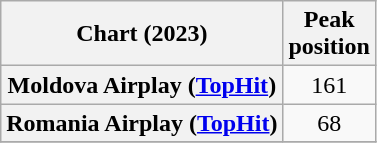<table class="wikitable sortable plainrowheaders" style="text-align:center">
<tr>
<th scope="col">Chart (2023)</th>
<th scope="col">Peak<br>position</th>
</tr>
<tr>
<th scope="row">Moldova Airplay (<a href='#'>TopHit</a>)</th>
<td>161</td>
</tr>
<tr>
<th scope="row">Romania Airplay (<a href='#'>TopHit</a>)</th>
<td>68</td>
</tr>
<tr>
</tr>
</table>
